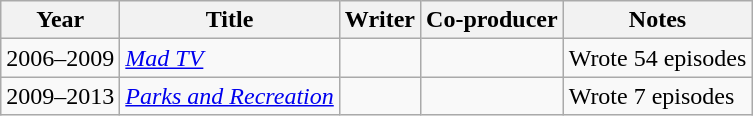<table class="wikitable">
<tr>
<th>Year</th>
<th>Title</th>
<th>Writer</th>
<th>Co-producer</th>
<th>Notes</th>
</tr>
<tr>
<td>2006–2009</td>
<td><em><a href='#'>Mad TV</a></em></td>
<td></td>
<td></td>
<td>Wrote 54 episodes</td>
</tr>
<tr>
<td>2009–2013</td>
<td><em><a href='#'>Parks and Recreation</a></em></td>
<td></td>
<td></td>
<td>Wrote 7 episodes</td>
</tr>
</table>
